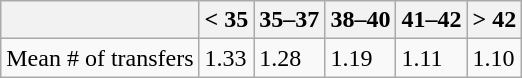<table class="wikitable">
<tr>
<th></th>
<th>< 35</th>
<th>35–37</th>
<th>38–40</th>
<th>41–42</th>
<th>> 42</th>
</tr>
<tr>
<td>Mean # of transfers</td>
<td>1.33</td>
<td>1.28</td>
<td>1.19</td>
<td>1.11</td>
<td>1.10</td>
</tr>
</table>
